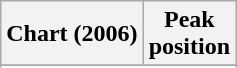<table class="wikitable sortable plainrowheaders" style="text-align:center">
<tr>
<th scope="col">Chart (2006)</th>
<th scope="col">Peak<br>position</th>
</tr>
<tr>
</tr>
<tr>
</tr>
<tr>
</tr>
<tr>
</tr>
</table>
